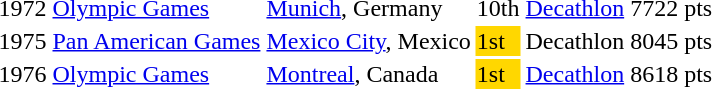<table>
<tr>
<td>1972</td>
<td><a href='#'>Olympic Games</a></td>
<td><a href='#'>Munich</a>, Germany</td>
<td>10th</td>
<td><a href='#'>Decathlon</a></td>
<td>7722 pts</td>
</tr>
<tr>
<td>1975</td>
<td><a href='#'>Pan American Games</a></td>
<td><a href='#'>Mexico City</a>, Mexico</td>
<td bgcolor=gold>1st</td>
<td>Decathlon</td>
<td>8045 pts </td>
</tr>
<tr>
<td>1976</td>
<td><a href='#'>Olympic Games</a></td>
<td><a href='#'>Montreal</a>, Canada</td>
<td bgcolor=gold>1st</td>
<td><a href='#'>Decathlon</a></td>
<td>8618 pts</td>
</tr>
</table>
